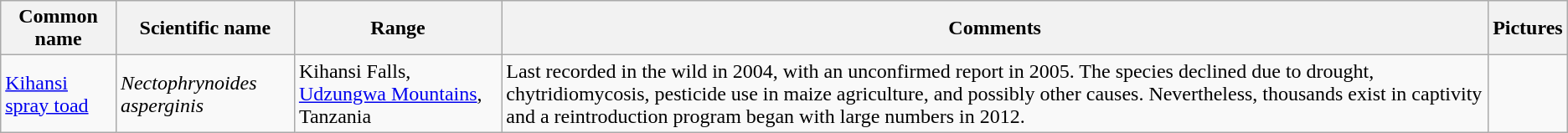<table class="wikitable">
<tr>
<th>Common name</th>
<th>Scientific name</th>
<th>Range</th>
<th class="unsortable">Comments</th>
<th class="unsortable">Pictures</th>
</tr>
<tr>
<td><a href='#'>Kihansi spray toad</a></td>
<td><em>Nectophrynoides asperginis</em></td>
<td>Kihansi Falls, <a href='#'>Udzungwa Mountains</a>, Tanzania</td>
<td>Last recorded in the wild in 2004, with an unconfirmed report in 2005. The species declined due to drought, chytridiomycosis, pesticide use in maize agriculture, and possibly other causes. Nevertheless, thousands exist in captivity and a reintroduction program began with large numbers in 2012.</td>
<td></td>
</tr>
</table>
